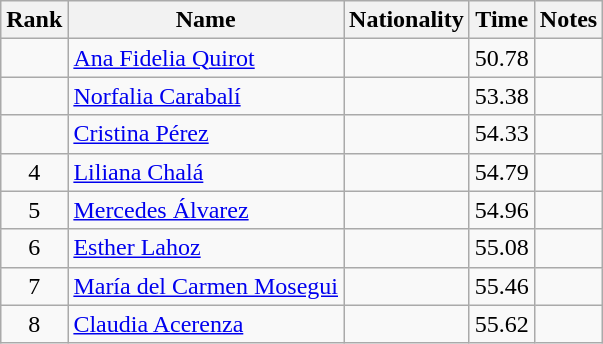<table class="wikitable sortable" style="text-align:center">
<tr>
<th>Rank</th>
<th>Name</th>
<th>Nationality</th>
<th>Time</th>
<th>Notes</th>
</tr>
<tr>
<td align=center></td>
<td align=left><a href='#'>Ana Fidelia Quirot</a></td>
<td align=left></td>
<td>50.78</td>
<td></td>
</tr>
<tr>
<td align=center></td>
<td align=left><a href='#'>Norfalia Carabalí</a></td>
<td align=left></td>
<td>53.38</td>
<td></td>
</tr>
<tr>
<td align=center></td>
<td align=left><a href='#'>Cristina Pérez</a></td>
<td align=left></td>
<td>54.33</td>
<td></td>
</tr>
<tr>
<td align=center>4</td>
<td align=left><a href='#'>Liliana Chalá</a></td>
<td align=left></td>
<td>54.79</td>
<td></td>
</tr>
<tr>
<td align=center>5</td>
<td align=left><a href='#'>Mercedes Álvarez</a></td>
<td align=left></td>
<td>54.96</td>
<td></td>
</tr>
<tr>
<td align=center>6</td>
<td align=left><a href='#'>Esther Lahoz</a></td>
<td align=left></td>
<td>55.08</td>
<td></td>
</tr>
<tr>
<td align=center>7</td>
<td align=left><a href='#'>María del Carmen Mosegui</a></td>
<td align=left></td>
<td>55.46</td>
<td></td>
</tr>
<tr>
<td align=center>8</td>
<td align=left><a href='#'>Claudia Acerenza</a></td>
<td align=left></td>
<td>55.62</td>
<td></td>
</tr>
</table>
